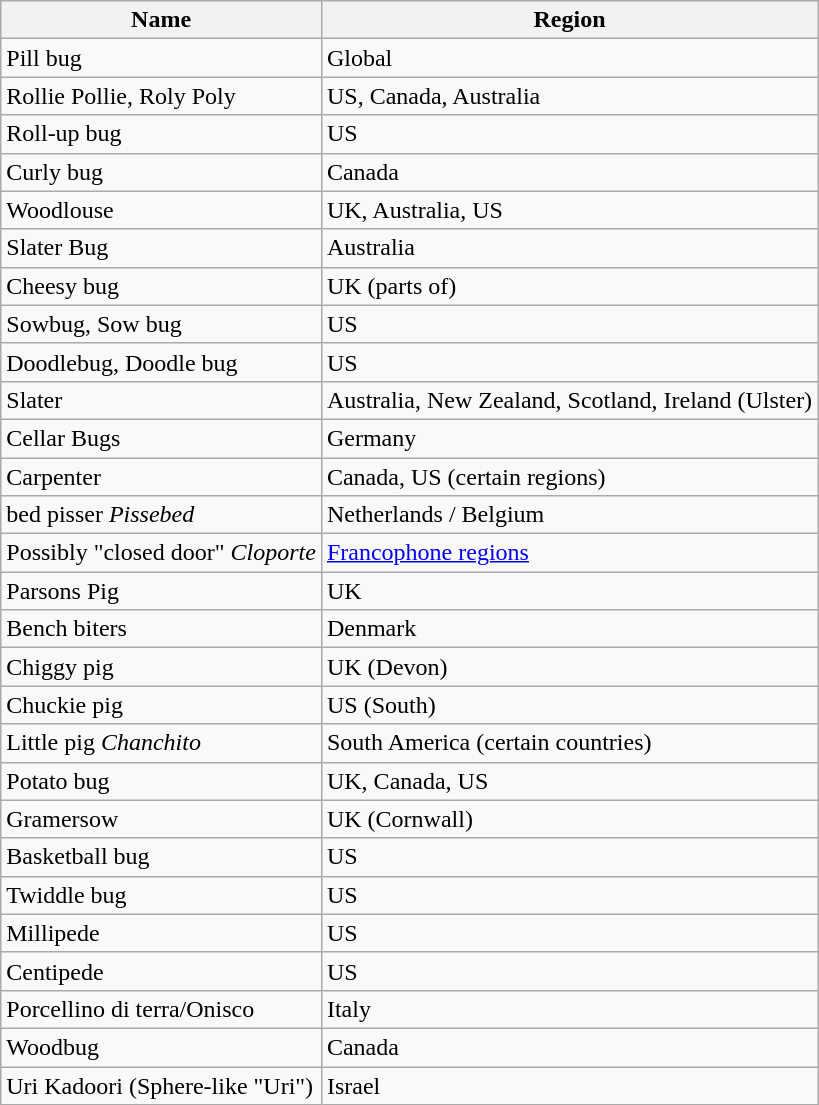<table class="wikitable">
<tr>
<th>Name</th>
<th>Region</th>
</tr>
<tr>
<td>Pill bug</td>
<td>Global</td>
</tr>
<tr>
<td>Rollie Pollie, Roly Poly</td>
<td>US, Canada, Australia</td>
</tr>
<tr>
<td>Roll-up bug</td>
<td>US</td>
</tr>
<tr>
<td>Curly bug</td>
<td>Canada</td>
</tr>
<tr>
<td>Woodlouse</td>
<td>UK, Australia, US</td>
</tr>
<tr>
<td>Slater Bug</td>
<td>Australia</td>
</tr>
<tr>
<td>Cheesy bug</td>
<td>UK (parts of)</td>
</tr>
<tr>
<td>Sowbug, Sow bug</td>
<td>US</td>
</tr>
<tr>
<td>Doodlebug, Doodle bug</td>
<td>US</td>
</tr>
<tr>
<td>Slater</td>
<td>Australia, New Zealand, Scotland, Ireland (Ulster)</td>
</tr>
<tr>
<td>Cellar Bugs</td>
<td>Germany</td>
</tr>
<tr>
<td>Carpenter</td>
<td>Canada, US (certain regions)</td>
</tr>
<tr>
<td>bed pisser <i>Pissebed</i></td>
<td>Netherlands / Belgium</td>
</tr>
<tr>
<td>Possibly "closed door" <i>Cloporte</td>
<td><a href='#'>Francophone regions</a></td>
</tr>
<tr>
<td>Parsons Pig</td>
<td>UK</td>
</tr>
<tr>
<td>Bench biters</td>
<td>Denmark</td>
</tr>
<tr>
<td>Chiggy pig</td>
<td>UK (Devon)</td>
</tr>
<tr>
<td>Chuckie pig</td>
<td>US (South)</td>
</tr>
<tr>
<td>Little pig <i>Chanchito</i></td>
<td>South America (certain countries)</td>
</tr>
<tr>
<td>Potato bug</td>
<td>UK, Canada, US</td>
</tr>
<tr>
<td>Gramersow</td>
<td>UK (Cornwall)</td>
</tr>
<tr>
<td>Basketball bug</td>
<td>US</td>
</tr>
<tr>
<td>Twiddle bug</td>
<td>US</td>
</tr>
<tr>
<td>Millipede</td>
<td>US</td>
</tr>
<tr>
<td>Centipede</td>
<td>US</td>
</tr>
<tr>
<td>Porcellino di terra/Onisco</td>
<td>Italy</td>
</tr>
<tr>
<td>Woodbug</td>
<td>Canada</td>
</tr>
<tr>
<td>Uri Kadoori (Sphere-like "Uri")</td>
<td>Israel</td>
</tr>
</table>
